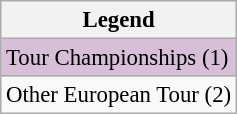<table class="wikitable" style="font-size:95%;">
<tr>
<th>Legend</th>
</tr>
<tr style="background:thistle">
<td>Tour Championships (1)</td>
</tr>
<tr>
<td>Other European Tour (2)</td>
</tr>
</table>
